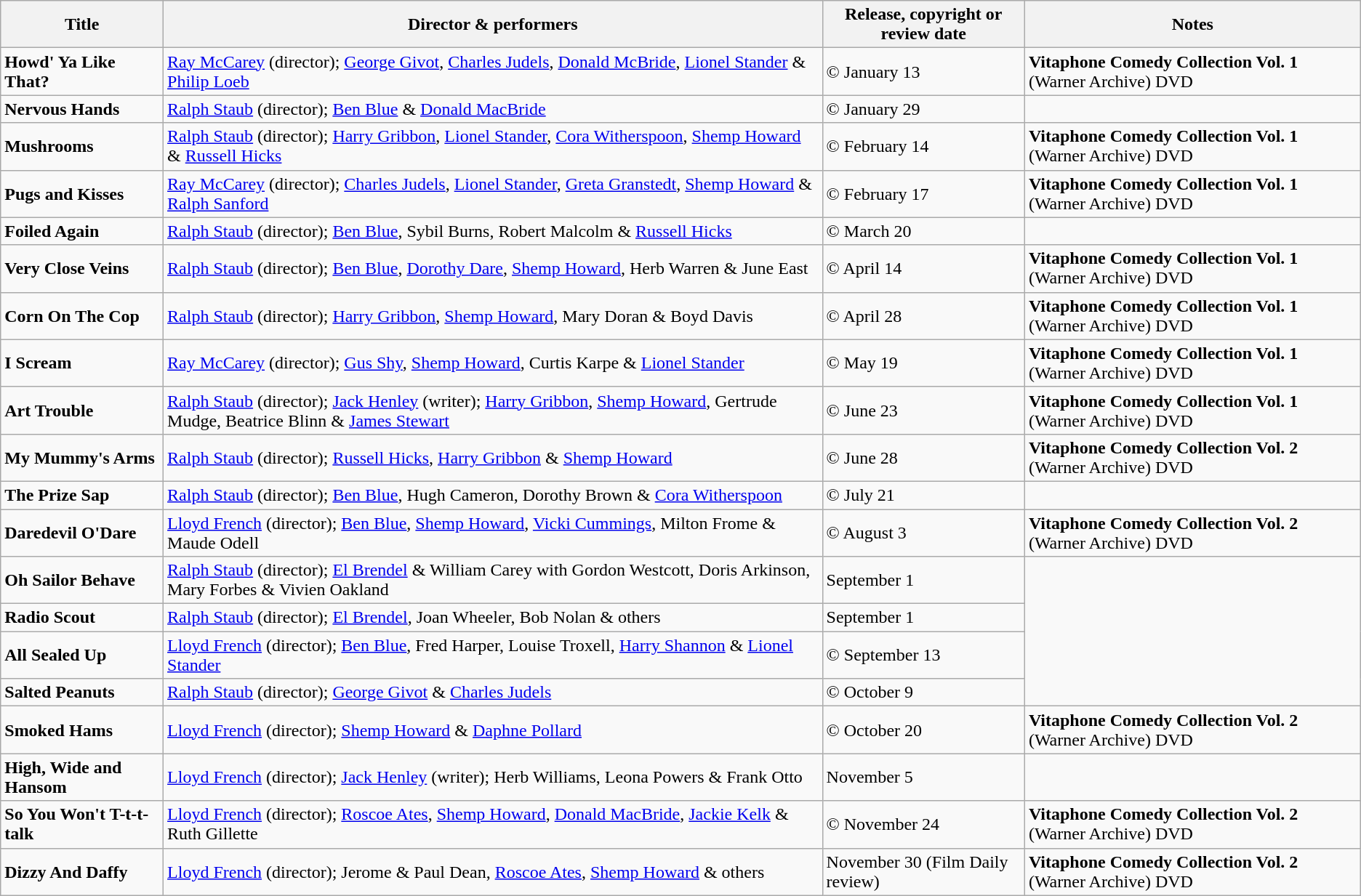<table class="wikitable sortable" border="1">
<tr>
<th>Title</th>
<th>Director & performers</th>
<th>Release, copyright or review date</th>
<th>Notes</th>
</tr>
<tr>
<td><strong>Howd' Ya Like That?</strong></td>
<td><a href='#'>Ray McCarey</a> (director); <a href='#'>George Givot</a>, <a href='#'>Charles Judels</a>, <a href='#'>Donald McBride</a>, <a href='#'>Lionel Stander</a> & <a href='#'>Philip Loeb</a></td>
<td>© January 13</td>
<td><strong>Vitaphone Comedy Collection Vol. 1</strong> (Warner Archive) DVD</td>
</tr>
<tr>
<td><strong>Nervous Hands</strong></td>
<td><a href='#'>Ralph Staub</a> (director); <a href='#'>Ben Blue</a> & <a href='#'>Donald MacBride</a></td>
<td>© January 29</td>
</tr>
<tr>
<td><strong>Mushrooms</strong></td>
<td><a href='#'>Ralph Staub</a> (director); <a href='#'>Harry Gribbon</a>, <a href='#'>Lionel Stander</a>, <a href='#'>Cora Witherspoon</a>, <a href='#'>Shemp Howard</a> & <a href='#'>Russell Hicks</a></td>
<td>© February 14</td>
<td><strong>Vitaphone Comedy Collection Vol. 1</strong> (Warner Archive) DVD</td>
</tr>
<tr>
<td><strong>Pugs and Kisses</strong></td>
<td><a href='#'>Ray McCarey</a> (director); <a href='#'>Charles Judels</a>, <a href='#'>Lionel Stander</a>, <a href='#'>Greta Granstedt</a>, <a href='#'>Shemp Howard</a> & <a href='#'>Ralph Sanford</a></td>
<td>© February 17</td>
<td><strong>Vitaphone Comedy Collection Vol. 1</strong> (Warner Archive) DVD</td>
</tr>
<tr>
<td><strong>Foiled Again</strong></td>
<td><a href='#'>Ralph Staub</a> (director); <a href='#'>Ben Blue</a>, Sybil Burns, Robert Malcolm & <a href='#'>Russell Hicks</a></td>
<td>© March 20</td>
</tr>
<tr>
<td><strong>Very Close Veins</strong></td>
<td><a href='#'>Ralph Staub</a> (director); <a href='#'>Ben Blue</a>, <a href='#'>Dorothy Dare</a>, <a href='#'>Shemp Howard</a>, Herb Warren & June East</td>
<td>© April 14</td>
<td><strong>Vitaphone Comedy Collection Vol. 1</strong> (Warner Archive) DVD</td>
</tr>
<tr>
<td><strong>Corn On The Cop</strong></td>
<td><a href='#'>Ralph Staub</a> (director); <a href='#'>Harry Gribbon</a>, <a href='#'>Shemp Howard</a>, Mary Doran & Boyd Davis</td>
<td>© April 28</td>
<td><strong>Vitaphone Comedy Collection Vol. 1</strong> (Warner Archive) DVD</td>
</tr>
<tr>
<td><strong>I Scream</strong></td>
<td><a href='#'>Ray McCarey</a> (director); <a href='#'>Gus Shy</a>, <a href='#'>Shemp Howard</a>, Curtis Karpe & <a href='#'>Lionel Stander</a></td>
<td>© May 19</td>
<td><strong>Vitaphone Comedy Collection Vol. 1</strong> (Warner Archive) DVD</td>
</tr>
<tr>
<td><strong>Art Trouble</strong></td>
<td><a href='#'>Ralph Staub</a> (director); <a href='#'>Jack Henley</a> (writer); <a href='#'>Harry Gribbon</a>, <a href='#'>Shemp Howard</a>, Gertrude Mudge, Beatrice Blinn & <a href='#'>James Stewart</a></td>
<td>© June 23</td>
<td><strong>Vitaphone Comedy Collection Vol. 1</strong> (Warner Archive) DVD</td>
</tr>
<tr>
<td><strong>My Mummy's Arms</strong></td>
<td><a href='#'>Ralph Staub</a> (director); <a href='#'>Russell Hicks</a>, <a href='#'>Harry Gribbon</a> & <a href='#'>Shemp Howard</a></td>
<td>© June 28</td>
<td><strong>Vitaphone Comedy Collection Vol. 2</strong> (Warner Archive) DVD</td>
</tr>
<tr>
<td><strong>The Prize Sap</strong></td>
<td><a href='#'>Ralph Staub</a> (director); <a href='#'>Ben Blue</a>, Hugh Cameron, Dorothy Brown & <a href='#'>Cora Witherspoon</a></td>
<td>© July 21</td>
</tr>
<tr>
<td><strong>Daredevil O'Dare</strong></td>
<td><a href='#'>Lloyd French</a> (director); <a href='#'>Ben Blue</a>, <a href='#'>Shemp Howard</a>, <a href='#'>Vicki Cummings</a>, Milton Frome & Maude Odell</td>
<td>© August 3</td>
<td><strong>Vitaphone Comedy Collection Vol. 2</strong> (Warner Archive) DVD</td>
</tr>
<tr>
<td><strong>Oh Sailor Behave</strong></td>
<td><a href='#'>Ralph Staub</a> (director); <a href='#'>El Brendel</a> & William Carey with Gordon Westcott, Doris Arkinson, Mary Forbes & Vivien Oakland</td>
<td>September 1</td>
</tr>
<tr>
<td><strong>Radio Scout</strong></td>
<td><a href='#'>Ralph Staub</a> (director); <a href='#'>El Brendel</a>, Joan Wheeler, Bob Nolan & others</td>
<td>September 1</td>
</tr>
<tr>
<td><strong>All Sealed Up</strong></td>
<td><a href='#'>Lloyd French</a> (director); <a href='#'>Ben Blue</a>, Fred Harper, Louise Troxell, <a href='#'>Harry Shannon</a> & <a href='#'>Lionel Stander</a></td>
<td>© September 13</td>
</tr>
<tr>
<td><strong>Salted Peanuts</strong></td>
<td><a href='#'>Ralph Staub</a> (director); <a href='#'>George Givot</a> & <a href='#'>Charles Judels</a></td>
<td>© October 9</td>
</tr>
<tr>
<td><strong>Smoked Hams</strong></td>
<td><a href='#'>Lloyd French</a> (director); <a href='#'>Shemp Howard</a> & <a href='#'>Daphne Pollard</a></td>
<td>© October 20</td>
<td><strong>Vitaphone Comedy Collection Vol. 2</strong> (Warner Archive) DVD</td>
</tr>
<tr>
<td><strong>High, Wide and Hansom</strong></td>
<td><a href='#'>Lloyd French</a> (director); <a href='#'>Jack Henley</a> (writer); Herb Williams, Leona Powers & Frank Otto</td>
<td>November 5</td>
</tr>
<tr>
<td><strong>So You Won't T-t-t-talk</strong></td>
<td><a href='#'>Lloyd French</a> (director); <a href='#'>Roscoe Ates</a>, <a href='#'>Shemp Howard</a>, <a href='#'>Donald MacBride</a>, <a href='#'>Jackie Kelk</a> & Ruth Gillette</td>
<td>© November 24</td>
<td><strong>Vitaphone Comedy Collection Vol. 2</strong> (Warner Archive) DVD</td>
</tr>
<tr>
<td><strong>Dizzy And Daffy</strong></td>
<td><a href='#'>Lloyd French</a> (director); Jerome & Paul Dean, <a href='#'>Roscoe Ates</a>, <a href='#'>Shemp Howard</a> & others</td>
<td>November 30 (Film Daily review)</td>
<td><strong>Vitaphone Comedy Collection Vol. 2</strong> (Warner Archive) DVD</td>
</tr>
</table>
